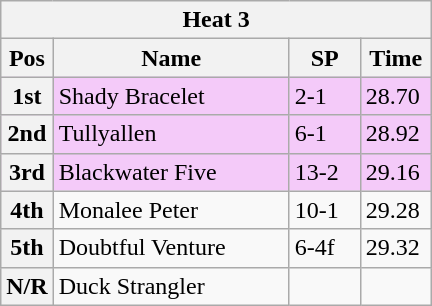<table class="wikitable">
<tr>
<th colspan="6">Heat 3</th>
</tr>
<tr>
<th width=20>Pos</th>
<th width=150>Name</th>
<th width=40>SP</th>
<th width=40>Time</th>
</tr>
<tr style="background: #f4caf9;">
<th>1st</th>
<td>Shady Bracelet</td>
<td>2-1</td>
<td>28.70</td>
</tr>
<tr style="background: #f4caf9;">
<th>2nd</th>
<td>Tullyallen</td>
<td>6-1</td>
<td>28.92</td>
</tr>
<tr style="background: #f4caf9;">
<th>3rd</th>
<td>Blackwater Five</td>
<td>13-2</td>
<td>29.16</td>
</tr>
<tr>
<th>4th</th>
<td>Monalee Peter</td>
<td>10-1</td>
<td>29.28</td>
</tr>
<tr>
<th>5th</th>
<td>Doubtful Venture</td>
<td>6-4f</td>
<td>29.32</td>
</tr>
<tr>
<th>N/R</th>
<td>Duck Strangler</td>
<td></td>
<td></td>
</tr>
</table>
